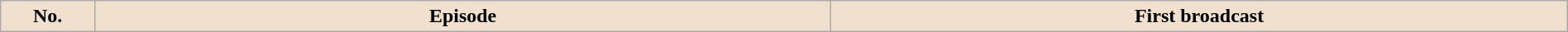<table class="wikitable plainrowheaders" style="width:100%; margin:auto; background:#fff;">
<tr>
<th style="background: #f2e0ce; width:6%;">No.</th>
<th style="background: #f2e0ce; width:47%;">Episode</th>
<th style="background: #f2e0ce; width:47%;">First broadcast<br>



</th>
</tr>
</table>
